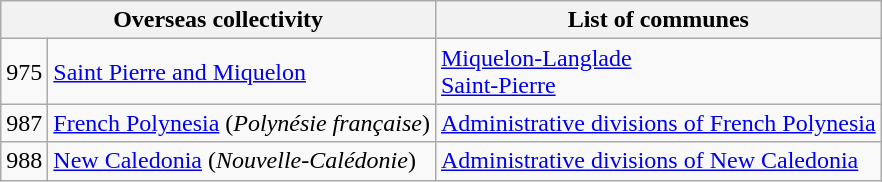<table class="wikitable">
<tr>
<th colspan=2>Overseas collectivity</th>
<th>List of communes</th>
</tr>
<tr>
<td>975</td>
<td><a href='#'>Saint Pierre and Miquelon</a></td>
<td><a href='#'>Miquelon-Langlade</a><br><a href='#'>Saint-Pierre</a></td>
</tr>
<tr>
<td>987</td>
<td><a href='#'>French Polynesia</a> (<em>Polynésie française</em>)</td>
<td><a href='#'>Administrative divisions of French Polynesia</a></td>
</tr>
<tr>
<td>988</td>
<td><a href='#'>New Caledonia</a> (<em>Nouvelle-Calédonie</em>)</td>
<td><a href='#'>Administrative divisions of New Caledonia</a></td>
</tr>
</table>
